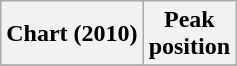<table class="wikitable">
<tr>
<th>Chart (2010)</th>
<th>Peak<br>position</th>
</tr>
<tr>
</tr>
</table>
